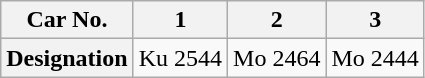<table class="wikitable">
<tr>
<th>Car No.</th>
<th>1</th>
<th>2</th>
<th>3</th>
</tr>
<tr>
<th>Designation</th>
<td>Ku 2544</td>
<td>Mo 2464</td>
<td>Mo 2444</td>
</tr>
</table>
